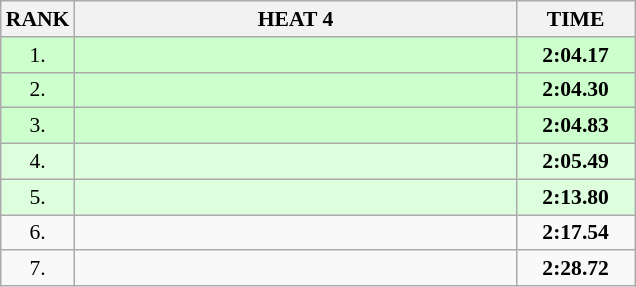<table class="wikitable" style="border-collapse: collapse; font-size: 90%;">
<tr>
<th>RANK</th>
<th style="width: 20em">HEAT 4</th>
<th style="width: 5em">TIME</th>
</tr>
<tr style="background:#ccffcc;">
<td align="center">1.</td>
<td></td>
<td align="center"><strong>2:04.17</strong></td>
</tr>
<tr style="background:#ccffcc;">
<td align="center">2.</td>
<td></td>
<td align="center"><strong>2:04.30</strong></td>
</tr>
<tr style="background:#ccffcc;">
<td align="center">3.</td>
<td></td>
<td align="center"><strong>2:04.83</strong></td>
</tr>
<tr style="background:#ddffdd;">
<td align="center">4.</td>
<td></td>
<td align="center"><strong>2:05.49</strong></td>
</tr>
<tr style="background:#ddffdd;">
<td align="center">5.</td>
<td></td>
<td align="center"><strong>2:13.80</strong></td>
</tr>
<tr>
<td align="center">6.</td>
<td></td>
<td align="center"><strong>2:17.54</strong></td>
</tr>
<tr>
<td align="center">7.</td>
<td></td>
<td align="center"><strong>2:28.72</strong></td>
</tr>
</table>
